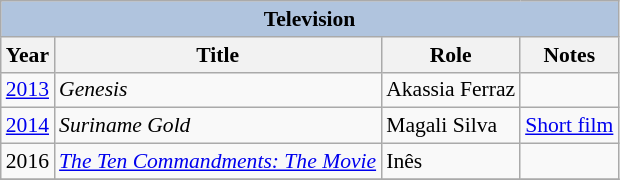<table class="wikitable" style="font-size: 90%;">
<tr>
<th colspan="5" style="background: LightSteelBlue;">Television</th>
</tr>
<tr>
<th>Year</th>
<th>Title</th>
<th>Role</th>
<th>Notes</th>
</tr>
<tr>
<td><a href='#'>2013</a></td>
<td><em>Genesis</em></td>
<td>Akassia Ferraz</td>
<td></td>
</tr>
<tr>
<td><a href='#'>2014</a></td>
<td><em>Suriname Gold</em></td>
<td>Magali Silva</td>
<td><a href='#'>Short film</a></td>
</tr>
<tr>
<td>2016</td>
<td><em><a href='#'>The Ten Commandments: The Movie</a></em></td>
<td>Inês</td>
<td></td>
</tr>
<tr>
</tr>
</table>
